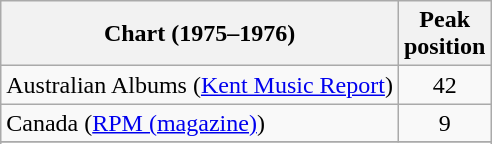<table class="wikitable sortable">
<tr>
<th>Chart (1975–1976)</th>
<th>Peak<br>position</th>
</tr>
<tr>
<td>Australian Albums (<a href='#'>Kent Music Report</a>)</td>
<td align="center">42</td>
</tr>
<tr>
<td>Canada (<a href='#'>RPM (magazine)</a>)</td>
<td align="center">9</td>
</tr>
<tr>
</tr>
<tr>
</tr>
<tr>
</tr>
</table>
